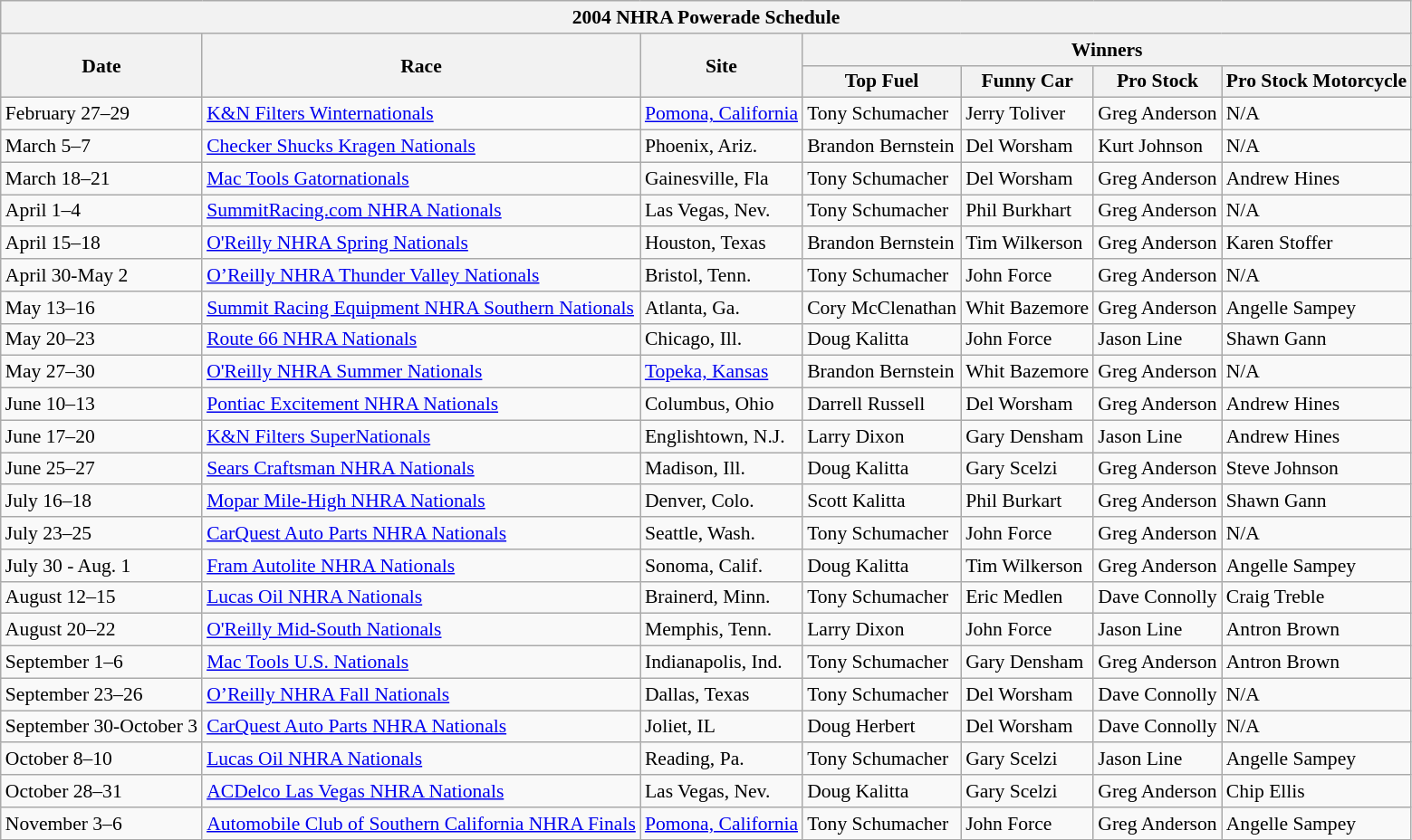<table class="wikitable" style="font-size:90%;">
<tr>
<th colspan="8">2004 NHRA Powerade Schedule</th>
</tr>
<tr>
<th rowspan="2">Date</th>
<th rowspan="2">Race</th>
<th rowspan="2">Site</th>
<th colspan="4">Winners</th>
</tr>
<tr>
<th>Top Fuel</th>
<th>Funny Car</th>
<th>Pro Stock</th>
<th>Pro Stock Motorcycle<br></th>
</tr>
<tr>
<td>February 27–29</td>
<td><a href='#'>K&N Filters Winternationals</a></td>
<td><a href='#'>Pomona, California</a></td>
<td>Tony Schumacher</td>
<td>Jerry Toliver</td>
<td>Greg Anderson</td>
<td>N/A</td>
</tr>
<tr>
<td>March 5–7</td>
<td><a href='#'>Checker Shucks Kragen Nationals</a></td>
<td>Phoenix, Ariz.</td>
<td>Brandon Bernstein</td>
<td>Del Worsham</td>
<td>Kurt Johnson</td>
<td>N/A</td>
</tr>
<tr>
<td>March 18–21</td>
<td><a href='#'>Mac Tools Gatornationals</a></td>
<td>Gainesville, Fla</td>
<td>Tony Schumacher</td>
<td>Del Worsham</td>
<td>Greg Anderson</td>
<td>Andrew Hines</td>
</tr>
<tr>
<td>April 1–4</td>
<td><a href='#'>SummitRacing.com NHRA Nationals</a></td>
<td>Las Vegas, Nev.</td>
<td>Tony Schumacher</td>
<td>Phil Burkhart</td>
<td>Greg Anderson</td>
<td>N/A</td>
</tr>
<tr>
<td>April 15–18</td>
<td><a href='#'>O'Reilly NHRA Spring Nationals</a></td>
<td>Houston, Texas</td>
<td>Brandon Bernstein</td>
<td>Tim Wilkerson</td>
<td>Greg Anderson</td>
<td>Karen Stoffer</td>
</tr>
<tr>
<td>April 30-May 2</td>
<td><a href='#'>O’Reilly NHRA Thunder Valley Nationals</a></td>
<td>Bristol, Tenn.</td>
<td>Tony Schumacher</td>
<td>John Force</td>
<td>Greg Anderson</td>
<td>N/A</td>
</tr>
<tr>
<td>May 13–16</td>
<td><a href='#'>Summit Racing Equipment NHRA Southern Nationals</a></td>
<td>Atlanta, Ga.</td>
<td>Cory McClenathan</td>
<td>Whit Bazemore</td>
<td>Greg Anderson</td>
<td>Angelle Sampey</td>
</tr>
<tr>
<td>May 20–23</td>
<td><a href='#'>Route 66 NHRA Nationals</a></td>
<td>Chicago, Ill.</td>
<td>Doug Kalitta</td>
<td>John Force</td>
<td>Jason Line</td>
<td>Shawn Gann</td>
</tr>
<tr>
<td>May 27–30</td>
<td><a href='#'>O'Reilly NHRA Summer Nationals</a></td>
<td><a href='#'>Topeka, Kansas</a></td>
<td>Brandon Bernstein</td>
<td>Whit Bazemore</td>
<td>Greg Anderson</td>
<td>N/A</td>
</tr>
<tr>
<td>June 10–13</td>
<td><a href='#'>Pontiac Excitement NHRA Nationals</a></td>
<td>Columbus, Ohio</td>
<td>Darrell Russell</td>
<td>Del Worsham</td>
<td>Greg Anderson</td>
<td>Andrew Hines</td>
</tr>
<tr>
<td>June 17–20</td>
<td><a href='#'>K&N Filters SuperNationals</a></td>
<td>Englishtown, N.J.</td>
<td>Larry Dixon</td>
<td>Gary Densham</td>
<td>Jason Line</td>
<td>Andrew Hines</td>
</tr>
<tr>
<td>June 25–27</td>
<td><a href='#'>Sears Craftsman NHRA Nationals</a></td>
<td>Madison, Ill.</td>
<td>Doug Kalitta</td>
<td>Gary Scelzi</td>
<td>Greg Anderson</td>
<td>Steve Johnson</td>
</tr>
<tr>
<td>July 16–18</td>
<td><a href='#'>Mopar Mile-High NHRA Nationals</a></td>
<td>Denver, Colo.</td>
<td>Scott Kalitta</td>
<td>Phil Burkart</td>
<td>Greg Anderson</td>
<td>Shawn Gann</td>
</tr>
<tr>
<td>July 23–25</td>
<td><a href='#'>CarQuest Auto Parts NHRA Nationals</a></td>
<td>Seattle, Wash.</td>
<td>Tony Schumacher</td>
<td>John Force</td>
<td>Greg Anderson</td>
<td>N/A</td>
</tr>
<tr>
<td>July 30 - Aug. 1</td>
<td><a href='#'>Fram Autolite NHRA Nationals</a></td>
<td>Sonoma, Calif.</td>
<td>Doug Kalitta</td>
<td>Tim Wilkerson</td>
<td>Greg Anderson</td>
<td>Angelle Sampey</td>
</tr>
<tr>
<td>August 12–15</td>
<td><a href='#'>Lucas Oil NHRA Nationals</a></td>
<td>Brainerd, Minn.</td>
<td>Tony Schumacher</td>
<td>Eric Medlen</td>
<td>Dave Connolly</td>
<td>Craig Treble</td>
</tr>
<tr>
<td>August 20–22</td>
<td><a href='#'>O'Reilly Mid-South Nationals</a></td>
<td>Memphis, Tenn.</td>
<td>Larry Dixon</td>
<td>John Force</td>
<td>Jason Line</td>
<td>Antron Brown</td>
</tr>
<tr>
<td>September 1–6</td>
<td><a href='#'>Mac Tools U.S. Nationals</a></td>
<td>Indianapolis, Ind.</td>
<td>Tony Schumacher</td>
<td>Gary Densham</td>
<td>Greg Anderson</td>
<td>Antron Brown</td>
</tr>
<tr>
<td>September 23–26</td>
<td><a href='#'>O’Reilly NHRA Fall Nationals</a></td>
<td>Dallas, Texas</td>
<td>Tony Schumacher</td>
<td>Del Worsham</td>
<td>Dave Connolly</td>
<td>N/A</td>
</tr>
<tr>
<td>September 30-October 3</td>
<td><a href='#'>CarQuest Auto Parts NHRA Nationals</a></td>
<td>Joliet, IL</td>
<td>Doug Herbert</td>
<td>Del Worsham</td>
<td>Dave Connolly</td>
<td>N/A</td>
</tr>
<tr>
<td>October 8–10</td>
<td><a href='#'>Lucas Oil NHRA Nationals</a></td>
<td>Reading, Pa.</td>
<td>Tony Schumacher</td>
<td>Gary Scelzi</td>
<td>Jason Line</td>
<td>Angelle Sampey</td>
</tr>
<tr>
<td>October 28–31</td>
<td><a href='#'>ACDelco Las Vegas NHRA Nationals</a></td>
<td>Las Vegas, Nev.</td>
<td>Doug Kalitta</td>
<td>Gary Scelzi</td>
<td>Greg Anderson</td>
<td>Chip Ellis</td>
</tr>
<tr>
<td>November 3–6</td>
<td><a href='#'>Automobile Club of Southern California NHRA Finals</a></td>
<td><a href='#'>Pomona, California</a></td>
<td>Tony Schumacher</td>
<td>John Force</td>
<td>Greg Anderson</td>
<td>Angelle Sampey</td>
</tr>
</table>
